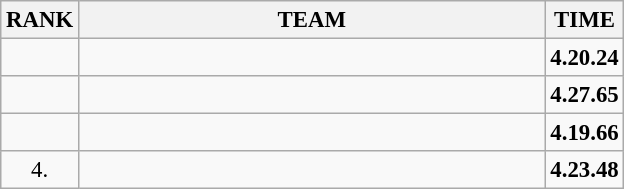<table class="wikitable" style="font-size:95%;">
<tr>
<th>RANK</th>
<th align="left" style="width: 20em">TEAM</th>
<th>TIME</th>
</tr>
<tr>
<td align="center"></td>
<td> </td>
<td align="center"><strong>4.20.24</strong></td>
</tr>
<tr>
<td align="center"></td>
<td></td>
<td align="center"><strong>4.27.65</strong></td>
</tr>
<tr>
<td align="center"></td>
<td></td>
<td align="center"><strong>4.19.66</strong></td>
</tr>
<tr>
<td align="center">4.</td>
<td></td>
<td align="center"><strong>4.23.48</strong></td>
</tr>
</table>
